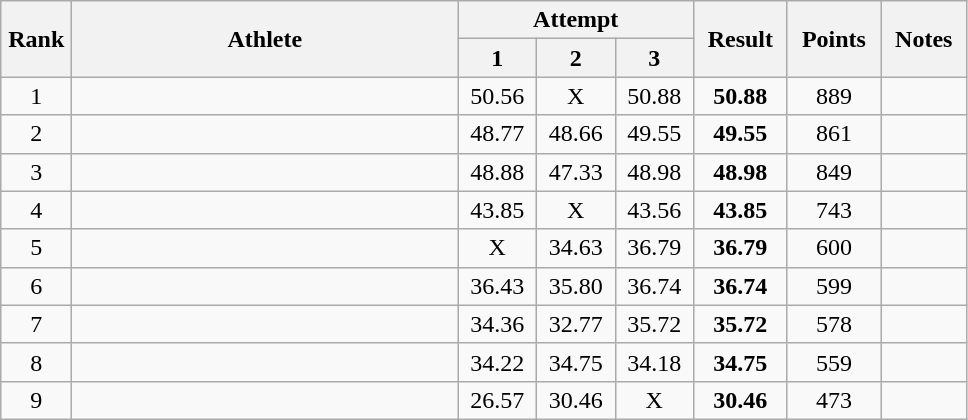<table class="wikitable" style="text-align:center">
<tr>
<th rowspan=2 width=40>Rank</th>
<th rowspan=2 width=250>Athlete</th>
<th colspan=3>Attempt</th>
<th rowspan=2 width=55>Result</th>
<th rowspan=2 width=55>Points</th>
<th rowspan=2 width=50>Notes</th>
</tr>
<tr>
<th width=45>1</th>
<th width=45>2</th>
<th width=45>3</th>
</tr>
<tr>
<td>1</td>
<td align=left></td>
<td>50.56</td>
<td>X</td>
<td>50.88</td>
<td><strong>50.88</strong></td>
<td>889</td>
<td></td>
</tr>
<tr>
<td>2</td>
<td align=left></td>
<td>48.77</td>
<td>48.66</td>
<td>49.55</td>
<td><strong>49.55</strong></td>
<td>861</td>
<td></td>
</tr>
<tr>
<td>3</td>
<td align=left></td>
<td>48.88</td>
<td>47.33</td>
<td>48.98</td>
<td><strong>48.98</strong></td>
<td>849</td>
<td></td>
</tr>
<tr>
<td>4</td>
<td align=left></td>
<td>43.85</td>
<td>X</td>
<td>43.56</td>
<td><strong>43.85</strong></td>
<td>743</td>
<td></td>
</tr>
<tr>
<td>5</td>
<td align=left></td>
<td>X</td>
<td>34.63</td>
<td>36.79</td>
<td><strong>36.79</strong></td>
<td>600</td>
<td></td>
</tr>
<tr>
<td>6</td>
<td align=left></td>
<td>36.43</td>
<td>35.80</td>
<td>36.74</td>
<td><strong>36.74</strong></td>
<td>599</td>
<td></td>
</tr>
<tr>
<td>7</td>
<td align=left></td>
<td>34.36</td>
<td>32.77</td>
<td>35.72</td>
<td><strong>35.72</strong></td>
<td>578</td>
<td></td>
</tr>
<tr>
<td>8</td>
<td align=left></td>
<td>34.22</td>
<td>34.75</td>
<td>34.18</td>
<td><strong>34.75</strong></td>
<td>559</td>
<td></td>
</tr>
<tr>
<td>9</td>
<td align=left></td>
<td>26.57</td>
<td>30.46</td>
<td>X</td>
<td><strong>30.46</strong></td>
<td>473</td>
<td></td>
</tr>
</table>
